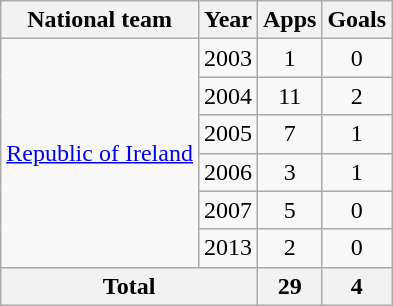<table class="wikitable" style="text-align:center">
<tr>
<th>National team</th>
<th>Year</th>
<th>Apps</th>
<th>Goals</th>
</tr>
<tr>
<td rowspan="6"><a href='#'>Republic of Ireland</a></td>
<td>2003</td>
<td>1</td>
<td>0</td>
</tr>
<tr>
<td>2004</td>
<td>11</td>
<td>2</td>
</tr>
<tr>
<td>2005</td>
<td>7</td>
<td>1</td>
</tr>
<tr>
<td>2006</td>
<td>3</td>
<td>1</td>
</tr>
<tr>
<td>2007</td>
<td>5</td>
<td>0</td>
</tr>
<tr>
<td>2013</td>
<td>2</td>
<td>0</td>
</tr>
<tr>
<th colspan="2">Total</th>
<th>29</th>
<th>4</th>
</tr>
</table>
